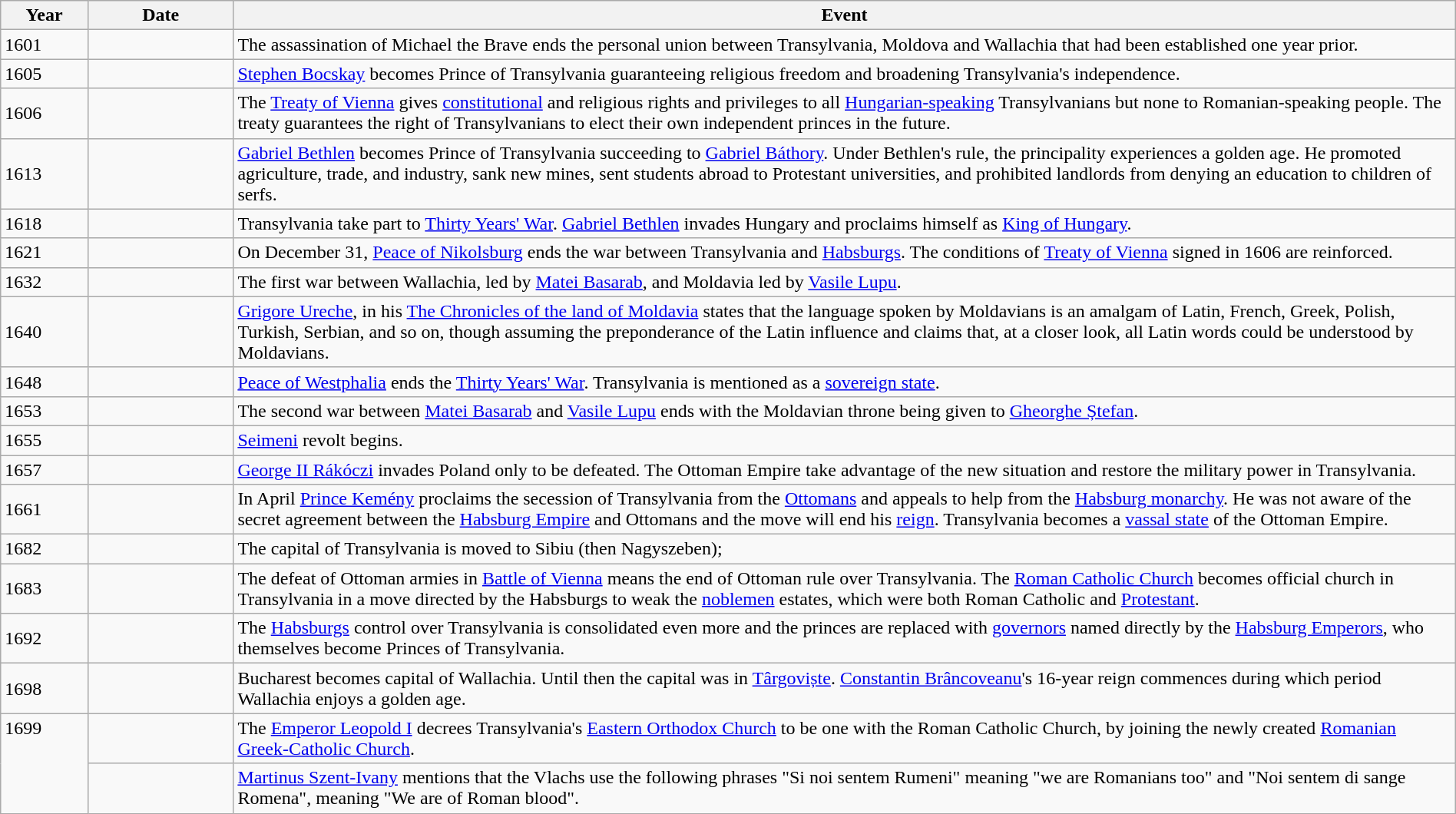<table class="wikitable" width="100%">
<tr>
<th style="width:6%">Year</th>
<th style="width:10%">Date</th>
<th>Event</th>
</tr>
<tr>
<td valign="top">1601</td>
<td></td>
<td>The assassination of Michael the Brave ends the personal union between Transylvania, Moldova and Wallachia that had been established one year prior.</td>
</tr>
<tr>
<td>1605</td>
<td></td>
<td><a href='#'>Stephen Bocskay</a> becomes Prince of Transylvania guaranteeing religious freedom and broadening Transylvania's independence.</td>
</tr>
<tr>
<td>1606</td>
<td></td>
<td>The <a href='#'>Treaty of Vienna</a> gives <a href='#'>constitutional</a> and religious rights and privileges to all <a href='#'>Hungarian-speaking</a> Transylvanians but none to Romanian-speaking people. The treaty guarantees the right of Transylvanians to elect their own independent princes in the future.</td>
</tr>
<tr>
<td>1613</td>
<td></td>
<td><a href='#'>Gabriel Bethlen</a> becomes Prince of Transylvania succeeding to <a href='#'>Gabriel Báthory</a>. Under Bethlen's rule, the principality experiences a golden age. He promoted agriculture, trade, and industry, sank new mines, sent students abroad to Protestant universities, and prohibited landlords from denying an education to children of serfs.</td>
</tr>
<tr>
<td>1618</td>
<td></td>
<td>Transylvania take part to <a href='#'>Thirty Years' War</a>. <a href='#'>Gabriel Bethlen</a> invades Hungary and proclaims himself as <a href='#'>King of Hungary</a>.</td>
</tr>
<tr>
<td>1621</td>
<td></td>
<td>On December 31, <a href='#'>Peace of Nikolsburg</a> ends the war between Transylvania and <a href='#'>Habsburgs</a>. The conditions of <a href='#'>Treaty of Vienna</a> signed in 1606 are reinforced.</td>
</tr>
<tr>
<td>1632</td>
<td></td>
<td>The first war between Wallachia, led by <a href='#'>Matei Basarab</a>, and Moldavia led by <a href='#'>Vasile Lupu</a>.</td>
</tr>
<tr>
<td>1640</td>
<td></td>
<td><a href='#'>Grigore Ureche</a>, in his <a href='#'>The Chronicles of the land of Moldavia</a> states that the language spoken by Moldavians is an amalgam of Latin, French, Greek, Polish, Turkish, Serbian, and so on, though assuming the preponderance of the Latin influence and claims that, at a closer look, all Latin words could be understood by Moldavians.</td>
</tr>
<tr>
<td>1648</td>
<td></td>
<td><a href='#'>Peace of Westphalia</a> ends the <a href='#'>Thirty Years' War</a>. Transylvania is mentioned as a <a href='#'>sovereign state</a>.</td>
</tr>
<tr>
<td>1653</td>
<td></td>
<td>The second war between <a href='#'>Matei Basarab</a> and <a href='#'>Vasile Lupu</a> ends with the Moldavian throne being given to <a href='#'>Gheorghe Ștefan</a>.</td>
</tr>
<tr>
<td>1655</td>
<td></td>
<td><a href='#'>Seimeni</a> revolt begins.</td>
</tr>
<tr>
<td>1657</td>
<td></td>
<td><a href='#'>George II Rákóczi</a> invades Poland only to be defeated. The Ottoman Empire take advantage of the new situation and restore the military power in Transylvania.</td>
</tr>
<tr>
<td>1661</td>
<td></td>
<td>In April <a href='#'>Prince Kemény</a> proclaims the secession of Transylvania from the <a href='#'>Ottomans</a> and appeals to help from the <a href='#'>Habsburg monarchy</a>. He was not aware of the secret agreement between the <a href='#'>Habsburg Empire</a> and Ottomans and the move will end his <a href='#'>reign</a>. Transylvania becomes a <a href='#'>vassal state</a> of the Ottoman Empire.</td>
</tr>
<tr>
<td>1682</td>
<td></td>
<td>The capital of Transylvania is moved to Sibiu (then Nagyszeben);</td>
</tr>
<tr>
<td>1683</td>
<td></td>
<td>The defeat of Ottoman armies in <a href='#'>Battle of Vienna</a> means the end of Ottoman rule over Transylvania. The <a href='#'>Roman Catholic Church</a> becomes official church in Transylvania in a move directed by the Habsburgs to weak the <a href='#'>noblemen</a> estates, which were both Roman Catholic and <a href='#'>Protestant</a>.</td>
</tr>
<tr>
<td>1692</td>
<td></td>
<td>The <a href='#'>Habsburgs</a> control over Transylvania is consolidated even more and the princes are replaced with <a href='#'>governors</a> named directly by the <a href='#'>Habsburg Emperors</a>, who themselves become Princes of Transylvania.</td>
</tr>
<tr>
<td>1698</td>
<td></td>
<td>Bucharest becomes capital of Wallachia. Until then the capital was in <a href='#'>Târgoviște</a>. <a href='#'>Constantin Brâncoveanu</a>'s 16-year reign commences during which period Wallachia enjoys a golden age.</td>
</tr>
<tr>
<td rowspan="2" valign="top">1699</td>
<td></td>
<td>The <a href='#'>Emperor Leopold I</a> decrees Transylvania's <a href='#'>Eastern Orthodox Church</a> to be one with the Roman Catholic Church, by joining the newly created <a href='#'>Romanian Greek-Catholic Church</a>.</td>
</tr>
<tr>
<td></td>
<td><a href='#'>Martinus Szent-Ivany</a> mentions that the Vlachs use the following phrases "Si noi sentem Rumeni" meaning "we are Romanians too" and "Noi sentem di sange Romena", meaning "We are of Roman blood".</td>
</tr>
</table>
